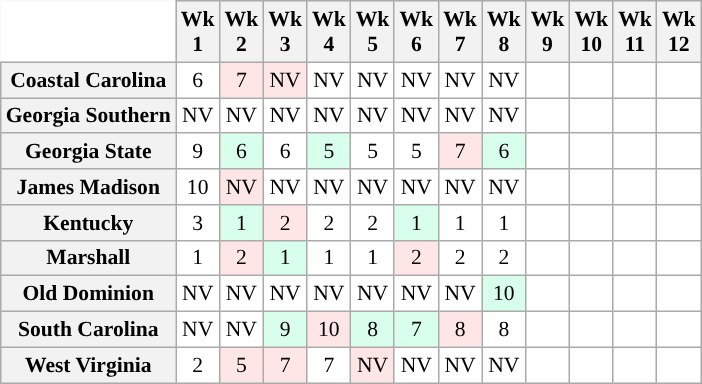<table class="wikitable" style="white-space:nowrap;font-size:90%;text-align:center;">
<tr>
<th style="background:white; border-top-style:hidden; border-left-style:hidden;"> </th>
<th>Wk<br> 1</th>
<th>Wk<br>2</th>
<th>Wk<br>3</th>
<th>Wk<br>4</th>
<th>Wk<br>5</th>
<th>Wk<br>6</th>
<th>Wk<br>7</th>
<th>Wk<br>8</th>
<th>Wk<br>9</th>
<th>Wk<br>10</th>
<th>Wk<br>11</th>
<th>Wk<br>12</th>
</tr>
<tr>
<th>Coastal Carolina</th>
<td style="background:#FFF;">6</td>
<td style="background:#ffe6e6;">7</td>
<td style="background:#ffe6e6;">NV</td>
<td style="background:#FFF;">NV</td>
<td style="background:#FFF;">NV</td>
<td style="background:#FFF;">NV</td>
<td style="background:#FFF;">NV</td>
<td style="background:#FFF;">NV</td>
<td style="background:#FFF;"></td>
<td style="background:#FFF;"></td>
<td style="background:#FFF;"></td>
<td style="background:#FFF;"></td>
</tr>
<tr>
<th>Georgia Southern</th>
<td style="background:#FFF;">NV</td>
<td style="background:#FFF;">NV</td>
<td style="background:#FFF;">NV</td>
<td style="background:#FFF;">NV</td>
<td style="background:#FFF;">NV</td>
<td style="background:#FFF;">NV</td>
<td style="background:#FFF;">NV</td>
<td style="background:#FFF;">NV</td>
<td style="background:#FFF;"></td>
<td style="background:#FFF;"></td>
<td style="background:#FFF;"></td>
<td style="background:#FFF;"></td>
</tr>
<tr>
<th>Georgia State</th>
<td style="background:#FFF;">9</td>
<td style="background:#d8ffeb;">6</td>
<td style="background:#FFF;">6</td>
<td style="background:#d8ffeb;">5</td>
<td style="background:#FFF;">5</td>
<td style="background:#FFF;">5</td>
<td style="background:#ffe6e6;">7</td>
<td style="background:#d8ffeb;">6</td>
<td style="background:#FFF;"></td>
<td style="background:#FFF;"></td>
<td style="background:#FFF;"></td>
<td style="background:#FFF;"></td>
</tr>
<tr>
<th>James Madison</th>
<td style="background:#FFF;">10</td>
<td style="background:#ffe6e6;">NV</td>
<td style="background:#FFF;">NV</td>
<td style="background:#FFF;">NV</td>
<td style="background:#FFF;">NV</td>
<td style="background:#FFF;">NV</td>
<td style="background:#FFF;">NV</td>
<td style="background:#FFF;">NV</td>
<td style="background:#FFF;"></td>
<td style="background:#FFF;"></td>
<td style="background:#FFF;"></td>
<td style="background:#FFF;"></td>
</tr>
<tr>
<th>Kentucky</th>
<td style="background:#FFF;">3</td>
<td style="background:#d8ffeb;">1</td>
<td style="background:#ffe6e6;">2</td>
<td style="background:#FFF;">2</td>
<td style="background:#FFF;">2</td>
<td style="background:#d8ffeb;">1</td>
<td style="background:#FFF;">1</td>
<td style="background:#FFF;">1</td>
<td style="background:#FFF;"></td>
<td style="background:#FFF;"></td>
<td style="background:#FFF;"></td>
<td style="background:#FFF;"></td>
</tr>
<tr>
<th>Marshall</th>
<td style="background:#FFF;">1</td>
<td style="background:#ffe6e6;">2</td>
<td style="background:#d8ffeb;">1</td>
<td style="background:#FFF;">1</td>
<td style="background:#FFF;">1</td>
<td style="background:#ffe6e6;">2</td>
<td style="background:#FFF;">2</td>
<td style="background:#FFF;">2</td>
<td style="background:#FFF;"></td>
<td style="background:#FFF;"></td>
<td style="background:#FFF;"></td>
<td style="background:#FFF;"></td>
</tr>
<tr>
<th>Old Dominion</th>
<td style="background:#FFF;">NV</td>
<td style="background:#FFF;">NV</td>
<td style="background:#FFF;">NV</td>
<td style="background:#FFF;">NV</td>
<td style="background:#FFF;">NV</td>
<td style="background:#FFF;">NV</td>
<td style="background:#FFF;">NV</td>
<td style="background:#d8ffeb;">10</td>
<td style="background:#FFF;"></td>
<td style="background:#FFF;"></td>
<td style="background:#FFF;"></td>
<td style="background:#FFF;"></td>
</tr>
<tr>
<th>South Carolina</th>
<td style="background:#FFF;">NV</td>
<td style="background:#FFF;">NV</td>
<td style="background:#d8ffeb;">9</td>
<td style="background:#ffe6e6;">10</td>
<td style="background:#d8ffeb;">8</td>
<td style="background:#d8ffeb;">7</td>
<td style="background:#ffe6e6;">8</td>
<td style="background:#FFF;">8</td>
<td style="background:#FFF;"></td>
<td style="background:#FFF;"></td>
<td style="background:#FFF;"></td>
<td style="background:#FFF;"></td>
</tr>
<tr>
<th>West Virginia</th>
<td style="background:#FFF;">2</td>
<td style="background:#ffe6e6;">5</td>
<td style="background:#ffe6e6;">7</td>
<td style="background:#FFF;">7</td>
<td style="background:#ffe6e6;">NV</td>
<td style="background:#FFF;">NV</td>
<td style="background:#FFF;">NV</td>
<td style="background:#FFF;">NV</td>
<td style="background:#FFF;"></td>
<td style="background:#FFF;"></td>
<td style="background:#FFF;"></td>
<td style="background:#FFF;"></td>
</tr>
</table>
